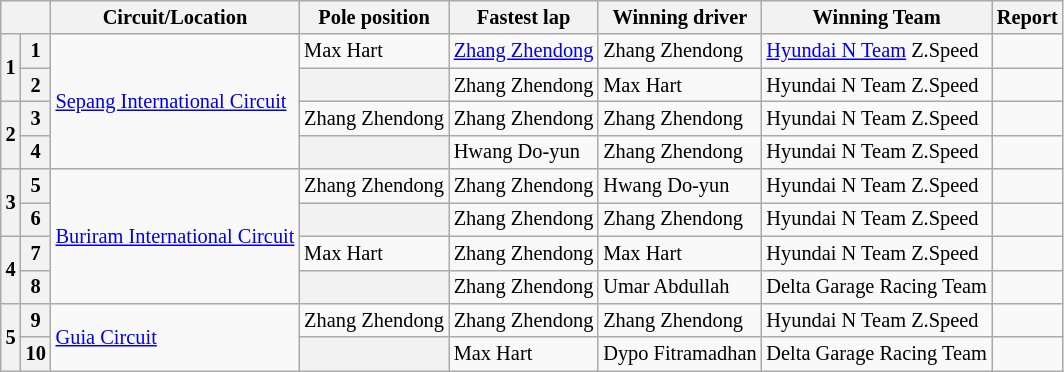<table class="wikitable" style="font-size: 85%;">
<tr>
<th colspan="2"></th>
<th>Circuit/Location</th>
<th>Pole position</th>
<th>Fastest lap</th>
<th>Winning driver</th>
<th>Winning Team</th>
<th>Report</th>
</tr>
<tr>
<th rowspan="2">1</th>
<th>1</th>
<td rowspan="4"> <a href='#'>Sepang International Circuit</a></td>
<td> Max Hart</td>
<td> <a href='#'>Zhang Zhendong</a></td>
<td> Zhang Zhendong</td>
<td> <a href='#'>Hyundai N Team</a> Z.Speed</td>
<td align=center></td>
</tr>
<tr>
<th>2</th>
<th></th>
<td> Zhang Zhendong</td>
<td> Max Hart</td>
<td> Hyundai N Team Z.Speed</td>
<td align=center></td>
</tr>
<tr>
<th rowspan="2">2</th>
<th>3</th>
<td> Zhang Zhendong</td>
<td> Zhang Zhendong</td>
<td> Zhang Zhendong</td>
<td> Hyundai N Team Z.Speed</td>
<td align=center></td>
</tr>
<tr>
<th>4</th>
<th rowspan=1></th>
<td> Hwang Do-yun</td>
<td> Zhang Zhendong</td>
<td> Hyundai N Team Z.Speed</td>
<td align=center></td>
</tr>
<tr>
<th rowspan="2">3</th>
<th>5</th>
<td rowspan="4"> <a href='#'>Buriram International Circuit</a></td>
<td> Zhang Zhendong</td>
<td> Zhang Zhendong</td>
<td> Hwang Do-yun</td>
<td> Hyundai N Team Z.Speed</td>
<td align=center></td>
</tr>
<tr>
<th>6</th>
<th rowspan=1></th>
<td> Zhang Zhendong</td>
<td> Zhang Zhendong</td>
<td> Hyundai N Team Z.Speed</td>
<td align=center></td>
</tr>
<tr>
<th rowspan="2">4</th>
<th>7</th>
<td> Max Hart</td>
<td> Zhang Zhendong</td>
<td> Max Hart</td>
<td> Hyundai N Team Z.Speed</td>
<td align=center></td>
</tr>
<tr>
<th>8</th>
<th rowspan=1></th>
<td> Zhang Zhendong</td>
<td> Umar Abdullah</td>
<td> Delta Garage Racing Team</td>
<td align=center></td>
</tr>
<tr>
<th rowspan="2">5</th>
<th>9</th>
<td rowspan="2"> <a href='#'>Guia Circuit</a></td>
<td> Zhang Zhendong</td>
<td> Zhang Zhendong</td>
<td> Zhang Zhendong</td>
<td> Hyundai N Team Z.Speed</td>
<td align=center></td>
</tr>
<tr>
<th>10</th>
<th rowspan=1></th>
<td> Max Hart</td>
<td> Dypo Fitramadhan</td>
<td> Delta Garage Racing Team</td>
<td align=center></td>
</tr>
</table>
